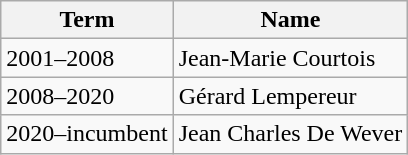<table class="wikitable">
<tr>
<th>Term</th>
<th>Name</th>
</tr>
<tr>
<td>2001–2008</td>
<td>Jean-Marie Courtois</td>
</tr>
<tr>
<td>2008–2020</td>
<td>Gérard Lempereur</td>
</tr>
<tr>
<td>2020–incumbent</td>
<td>Jean Charles De Wever</td>
</tr>
</table>
